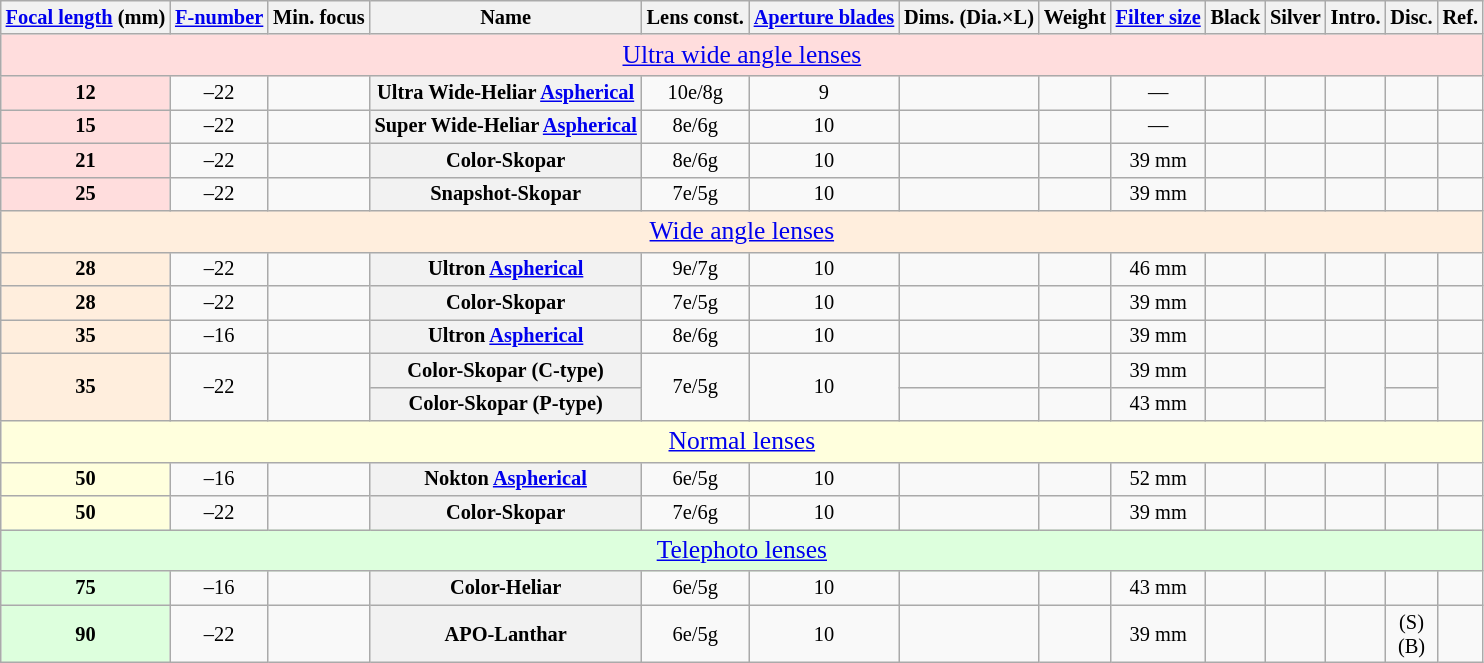<table class="wikitable sortable" style="font-size:85%;text-align:center;">
<tr>
<th><a href='#'>Focal length</a> (mm)</th>
<th><a href='#'>F-number</a></th>
<th>Min. focus</th>
<th>Name</th>
<th>Lens const.</th>
<th><a href='#'>Aperture blades</a></th>
<th>Dims. (Dia.×L)</th>
<th>Weight</th>
<th><a href='#'>Filter size</a></th>
<th>Black</th>
<th>Silver</th>
<th>Intro.</th>
<th>Disc.</th>
<th class="unsortable">Ref.</th>
</tr>
<tr>
<td colspan=14 style="background:#fdd;font-size:125%;" data-sort-value="zzz-10"><a href='#'>Ultra wide angle lenses</a></td>
</tr>
<tr>
<th style="background:#fdd;">12</th>
<td>–22</td>
<td></td>
<th>Ultra Wide-Heliar <a href='#'>Aspherical</a></th>
<td>10e/8g</td>
<td>9</td>
<td></td>
<td></td>
<td>—</td>
<td></td>
<td></td>
<td></td>
<td></td>
<td></td>
</tr>
<tr>
<th style="background:#fdd;">15</th>
<td>–22</td>
<td></td>
<th>Super Wide-Heliar <a href='#'>Aspherical</a></th>
<td>8e/6g</td>
<td>10</td>
<td></td>
<td></td>
<td>—</td>
<td></td>
<td></td>
<td></td>
<td></td>
<td></td>
</tr>
<tr>
<th style="background:#fdd;">21</th>
<td>–22</td>
<td></td>
<th>Color-Skopar</th>
<td>8e/6g</td>
<td>10</td>
<td></td>
<td></td>
<td>39 mm</td>
<td></td>
<td></td>
<td></td>
<td></td>
<td></td>
</tr>
<tr>
<th style="background:#fdd;">25</th>
<td>–22</td>
<td></td>
<th>Snapshot-Skopar</th>
<td>7e/5g</td>
<td>10</td>
<td></td>
<td></td>
<td>39 mm</td>
<td></td>
<td></td>
<td></td>
<td></td>
<td></td>
</tr>
<tr>
<td colspan=14 style="background:#fed;font-size:125%;" data-sort-value="zzz-20"><a href='#'>Wide angle lenses</a></td>
</tr>
<tr>
<th style="background:#fed;">28</th>
<td>–22</td>
<td></td>
<th>Ultron <a href='#'>Aspherical</a></th>
<td>9e/7g</td>
<td>10</td>
<td></td>
<td></td>
<td>46 mm</td>
<td></td>
<td></td>
<td></td>
<td></td>
<td></td>
</tr>
<tr>
<th style="background:#fed;">28</th>
<td>–22</td>
<td></td>
<th>Color-Skopar</th>
<td>7e/5g</td>
<td>10</td>
<td></td>
<td></td>
<td>39 mm</td>
<td></td>
<td></td>
<td></td>
<td></td>
<td></td>
</tr>
<tr>
<th style="background:#fed;">35</th>
<td>–16</td>
<td></td>
<th>Ultron <a href='#'>Aspherical</a></th>
<td>8e/6g</td>
<td>10</td>
<td></td>
<td></td>
<td>39 mm</td>
<td></td>
<td></td>
<td></td>
<td></td>
<td></td>
</tr>
<tr>
<th style="background:#fed;" rowspan=2>35</th>
<td rowspan=2>–22</td>
<td rowspan=2></td>
<th>Color-Skopar (C-type)</th>
<td rowspan=2>7e/5g</td>
<td rowspan=2>10</td>
<td></td>
<td></td>
<td>39 mm</td>
<td></td>
<td></td>
<td rowspan=2></td>
<td></td>
<td rowspan=2></td>
</tr>
<tr>
<th>Color-Skopar (P-type)</th>
<td></td>
<td></td>
<td>43 mm</td>
<td></td>
<td></td>
<td></td>
</tr>
<tr>
<td colspan=14 style="background:#ffd;font-size:125%;" data-sort-value="zzz-30"><a href='#'>Normal lenses</a></td>
</tr>
<tr>
<th style="background:#ffd;">50</th>
<td>–16</td>
<td></td>
<th>Nokton <a href='#'>Aspherical</a></th>
<td>6e/5g</td>
<td>10</td>
<td></td>
<td></td>
<td>52 mm</td>
<td></td>
<td></td>
<td></td>
<td></td>
<td></td>
</tr>
<tr>
<th style="background:#ffd;">50</th>
<td>–22</td>
<td></td>
<th>Color-Skopar</th>
<td>7e/6g</td>
<td>10</td>
<td></td>
<td></td>
<td>39 mm</td>
<td></td>
<td></td>
<td></td>
<td></td>
<td></td>
</tr>
<tr>
<td colspan=14 style="background:#dfd;font-size:125%;" data-sort-value="zzz-40"><a href='#'>Telephoto lenses</a></td>
</tr>
<tr>
<th style="background:#dfd;">75</th>
<td>–16</td>
<td></td>
<th>Color-Heliar</th>
<td>6e/5g</td>
<td>10</td>
<td></td>
<td></td>
<td>43 mm</td>
<td></td>
<td></td>
<td></td>
<td></td>
<td></td>
</tr>
<tr>
<th style="background:#dfd;">90</th>
<td>–22</td>
<td></td>
<th>APO-Lanthar</th>
<td>6e/5g</td>
<td>10</td>
<td></td>
<td></td>
<td>39 mm</td>
<td></td>
<td></td>
<td></td>
<td> (S)<br> (B)</td>
<td></td>
</tr>
</table>
